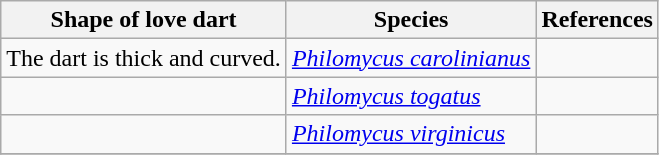<table class="wikitable">
<tr>
<th>Shape of love dart</th>
<th>Species</th>
<th>References</th>
</tr>
<tr>
<td>The dart is thick and curved.</td>
<td><em><a href='#'>Philomycus carolinianus</a></em></td>
<td></td>
</tr>
<tr>
<td></td>
<td><em><a href='#'>Philomycus togatus</a></em></td>
<td></td>
</tr>
<tr>
<td></td>
<td><em><a href='#'>Philomycus virginicus</a></em></td>
<td></td>
</tr>
<tr>
</tr>
</table>
